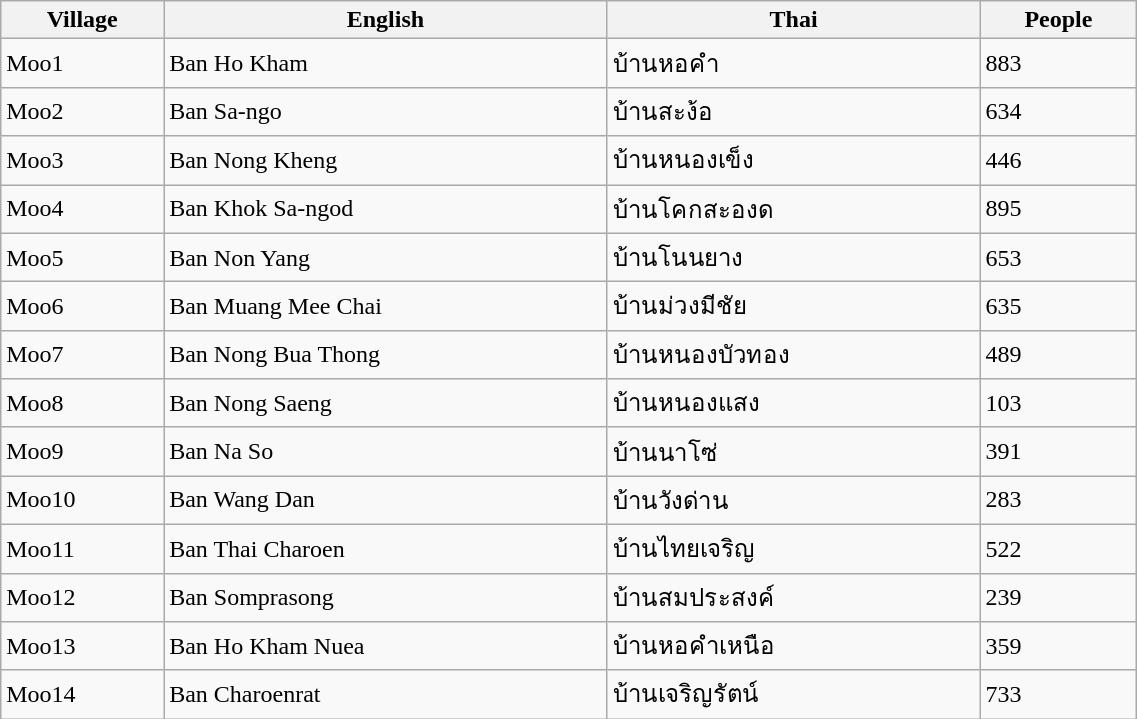<table class="wikitable" style="width:60%;">
<tr>
<th>Village</th>
<th>English</th>
<th>Thai</th>
<th>People</th>
</tr>
<tr>
<td>Moo1</td>
<td>Ban Ho Kham</td>
<td>บ้านหอคำ</td>
<td>883</td>
</tr>
<tr>
<td>Moo2</td>
<td>Ban Sa-ngo</td>
<td>บ้านสะง้อ</td>
<td>634</td>
</tr>
<tr>
<td>Moo3</td>
<td>Ban Nong Kheng</td>
<td>บ้านหนองเข็ง</td>
<td>446</td>
</tr>
<tr>
<td>Moo4</td>
<td>Ban Khok Sa-ngod</td>
<td>บ้านโคกสะองด</td>
<td>895</td>
</tr>
<tr>
<td>Moo5</td>
<td>Ban Non Yang</td>
<td>บ้านโนนยาง</td>
<td>653</td>
</tr>
<tr>
<td>Moo6</td>
<td>Ban Muang Mee Chai</td>
<td>บ้านม่วงมีชัย</td>
<td>635</td>
</tr>
<tr>
<td>Moo7</td>
<td>Ban Nong Bua Thong</td>
<td>บ้านหนองบัวทอง</td>
<td>489</td>
</tr>
<tr>
<td>Moo8</td>
<td>Ban Nong Saeng</td>
<td>บ้านหนองแสง</td>
<td>103</td>
</tr>
<tr>
<td>Moo9</td>
<td>Ban Na So</td>
<td>บ้านนาโซ่</td>
<td>391</td>
</tr>
<tr>
<td>Moo10</td>
<td>Ban Wang Dan</td>
<td>บ้านวังด่าน</td>
<td>283</td>
</tr>
<tr>
<td>Moo11</td>
<td>Ban Thai Charoen</td>
<td>บ้านไทยเจริญ</td>
<td>522</td>
</tr>
<tr>
<td>Moo12</td>
<td>Ban Somprasong</td>
<td>บ้านสมประสงค์</td>
<td>239</td>
</tr>
<tr>
<td>Moo13</td>
<td>Ban Ho Kham Nuea</td>
<td>บ้านหอคำเหนือ</td>
<td>359</td>
</tr>
<tr>
<td>Moo14</td>
<td>Ban Charoenrat</td>
<td>บ้านเจริญรัตน์</td>
<td>733</td>
</tr>
</table>
